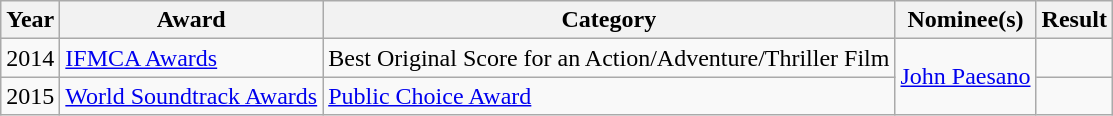<table class="wikitable sortable">
<tr>
<th>Year</th>
<th>Award</th>
<th>Category</th>
<th>Nominee(s)</th>
<th>Result</th>
</tr>
<tr>
<td>2014</td>
<td><a href='#'>IFMCA Awards</a></td>
<td>Best Original Score for an Action/Adventure/Thriller Film</td>
<td rowspan="2" data-sort-value="Paesano, John"><a href='#'>John Paesano</a></td>
<td></td>
</tr>
<tr>
<td>2015</td>
<td><a href='#'>World Soundtrack Awards</a></td>
<td><a href='#'>Public Choice Award</a></td>
<td></td>
</tr>
</table>
